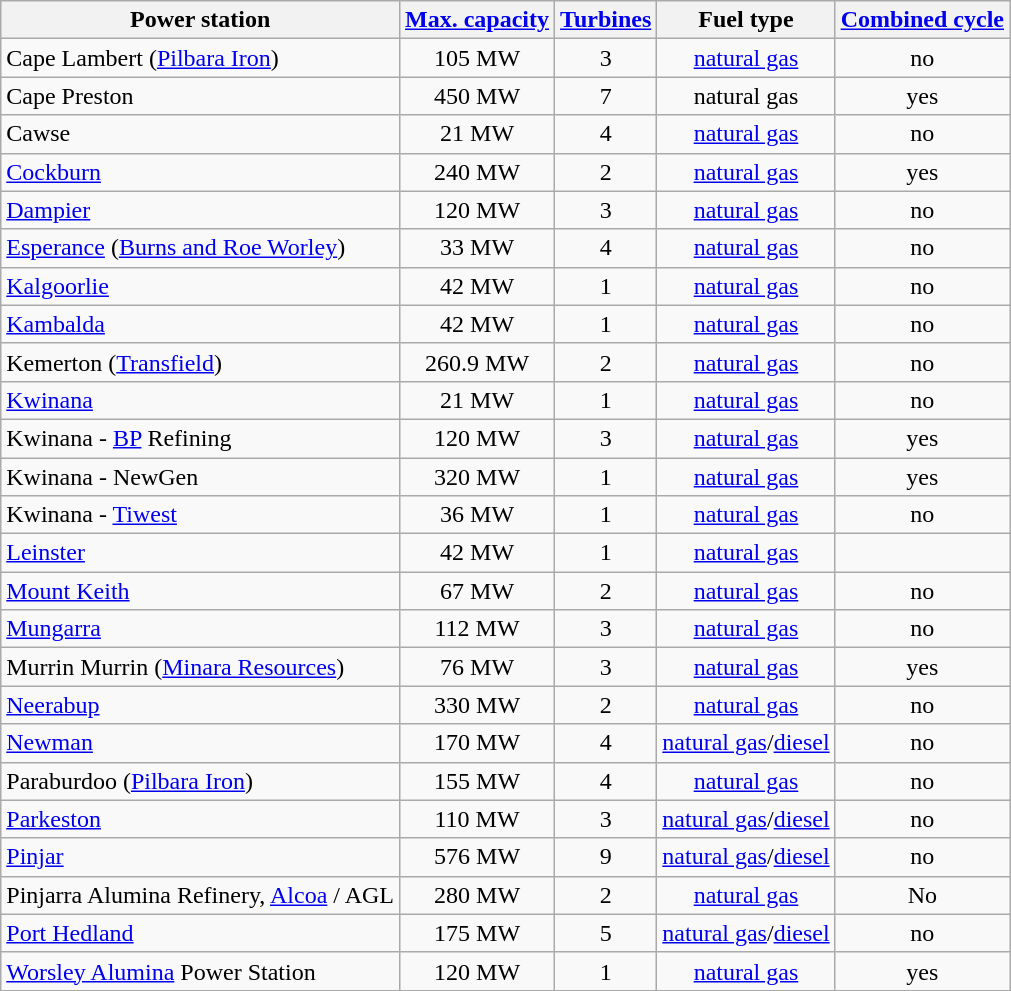<table class="wikitable sortable" style="text-align: center">
<tr>
<th>Power station</th>
<th><a href='#'>Max. capacity</a></th>
<th><a href='#'>Turbines</a></th>
<th>Fuel type</th>
<th><a href='#'>Combined cycle</a></th>
</tr>
<tr>
<td align="left">Cape Lambert (<a href='#'>Pilbara Iron</a>)</td>
<td>105 MW</td>
<td>3</td>
<td><a href='#'>natural gas</a></td>
<td>no</td>
</tr>
<tr>
<td align="left">Cape Preston</td>
<td>450 MW</td>
<td>7</td>
<td>natural gas</td>
<td>yes</td>
</tr>
<tr>
<td align="left">Cawse</td>
<td>21 MW</td>
<td>4</td>
<td><a href='#'>natural gas</a></td>
<td>no</td>
</tr>
<tr>
<td align="left"><a href='#'>Cockburn</a></td>
<td>240 MW</td>
<td>2</td>
<td><a href='#'>natural gas</a></td>
<td>yes</td>
</tr>
<tr>
<td align="left"><a href='#'>Dampier</a></td>
<td>120 MW</td>
<td>3</td>
<td><a href='#'>natural gas</a></td>
<td>no</td>
</tr>
<tr>
<td align="left"><a href='#'>Esperance</a> (<a href='#'>Burns and Roe Worley</a>)</td>
<td>33 MW</td>
<td>4</td>
<td><a href='#'>natural gas</a></td>
<td>no</td>
</tr>
<tr>
<td align="left"><a href='#'>Kalgoorlie</a></td>
<td>42 MW</td>
<td>1</td>
<td><a href='#'>natural gas</a></td>
<td>no</td>
</tr>
<tr>
<td align="left"><a href='#'>Kambalda</a></td>
<td>42 MW</td>
<td>1</td>
<td><a href='#'>natural gas</a></td>
<td>no</td>
</tr>
<tr>
<td align="left">Kemerton (<a href='#'>Transfield</a>)</td>
<td>260.9 MW</td>
<td>2</td>
<td><a href='#'>natural gas</a></td>
<td>no</td>
</tr>
<tr>
<td align="left"><a href='#'>Kwinana</a></td>
<td>21 MW</td>
<td>1</td>
<td><a href='#'>natural gas</a></td>
<td>no</td>
</tr>
<tr>
<td align="left">Kwinana - <a href='#'>BP</a> Refining</td>
<td>120 MW</td>
<td>3</td>
<td><a href='#'>natural gas</a></td>
<td>yes</td>
</tr>
<tr>
<td align="left">Kwinana - NewGen</td>
<td>320 MW</td>
<td>1</td>
<td><a href='#'>natural gas</a></td>
<td>yes</td>
</tr>
<tr>
<td align="left">Kwinana - <a href='#'>Tiwest</a></td>
<td>36 MW</td>
<td>1</td>
<td><a href='#'>natural gas</a></td>
<td>no</td>
</tr>
<tr>
<td align="left"><a href='#'>Leinster</a></td>
<td>42 MW</td>
<td>1</td>
<td><a href='#'>natural gas</a></td>
<td></td>
</tr>
<tr>
<td align="left"><a href='#'>Mount Keith</a></td>
<td>67 MW</td>
<td>2</td>
<td><a href='#'>natural gas</a></td>
<td>no</td>
</tr>
<tr>
<td align="left"><a href='#'>Mungarra</a></td>
<td>112 MW</td>
<td>3</td>
<td><a href='#'>natural gas</a></td>
<td>no</td>
</tr>
<tr>
<td align="left">Murrin Murrin (<a href='#'>Minara Resources</a>)</td>
<td>76 MW</td>
<td>3</td>
<td><a href='#'>natural gas</a></td>
<td>yes</td>
</tr>
<tr>
<td align="left"><a href='#'>Neerabup</a></td>
<td>330 MW</td>
<td>2</td>
<td><a href='#'>natural gas</a></td>
<td>no</td>
</tr>
<tr>
<td align="left"><a href='#'>Newman</a></td>
<td>170 MW</td>
<td>4</td>
<td><a href='#'>natural gas</a>/<a href='#'>diesel</a></td>
<td>no</td>
</tr>
<tr>
<td align="left">Paraburdoo (<a href='#'>Pilbara Iron</a>)</td>
<td>155 MW</td>
<td>4</td>
<td><a href='#'>natural gas</a></td>
<td>no</td>
</tr>
<tr>
<td align="left"><a href='#'>Parkeston</a></td>
<td>110 MW</td>
<td>3</td>
<td><a href='#'>natural gas</a>/<a href='#'>diesel</a></td>
<td>no</td>
</tr>
<tr>
<td align="left"><a href='#'>Pinjar</a></td>
<td>576 MW</td>
<td>9</td>
<td><a href='#'>natural gas</a>/<a href='#'>diesel</a></td>
<td>no</td>
</tr>
<tr>
<td align="left">Pinjarra Alumina Refinery, <a href='#'>Alcoa</a> / AGL</td>
<td>280 MW</td>
<td>2</td>
<td><a href='#'>natural gas</a></td>
<td>No</td>
</tr>
<tr>
<td align="left"><a href='#'>Port Hedland</a></td>
<td>175 MW</td>
<td>5</td>
<td><a href='#'>natural gas</a>/<a href='#'>diesel</a></td>
<td>no</td>
</tr>
<tr>
<td align="left"><a href='#'>Worsley Alumina</a> Power Station</td>
<td>120 MW</td>
<td>1</td>
<td><a href='#'>natural gas</a></td>
<td>yes</td>
</tr>
</table>
